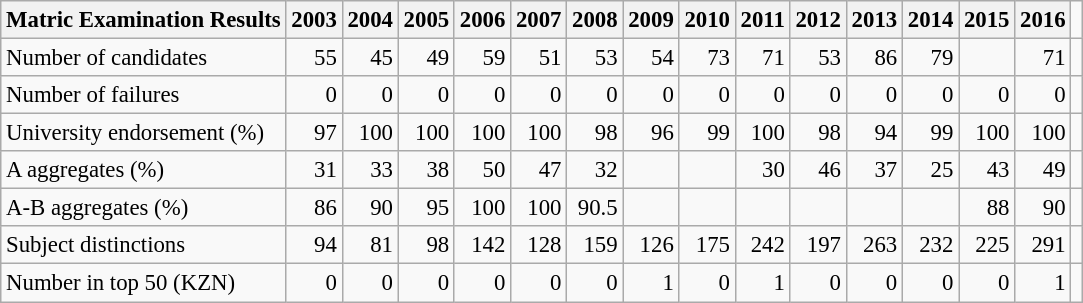<table class="wikitable" style="font-size: 95%; text-align: right">
<tr>
<th>Matric Examination Results</th>
<th>2003</th>
<th>2004</th>
<th>2005</th>
<th>2006</th>
<th>2007</th>
<th>2008</th>
<th>2009</th>
<th>2010</th>
<th>2011</th>
<th>2012</th>
<th>2013</th>
<th>2014</th>
<th>2015</th>
<th>2016</th>
</tr>
<tr>
<td align=left>Number of candidates</td>
<td>55</td>
<td>45</td>
<td>49</td>
<td>59</td>
<td>51</td>
<td>53</td>
<td>54</td>
<td>73</td>
<td>71</td>
<td>53</td>
<td>86</td>
<td>79</td>
<td></td>
<td>71</td>
<td></td>
</tr>
<tr>
<td align=left>Number of failures</td>
<td>0</td>
<td>0</td>
<td>0</td>
<td>0</td>
<td>0</td>
<td>0</td>
<td>0</td>
<td>0</td>
<td>0</td>
<td>0</td>
<td>0</td>
<td>0</td>
<td>0</td>
<td>0</td>
<td></td>
</tr>
<tr>
<td align=left>University endorsement (%)</td>
<td>97</td>
<td>100</td>
<td>100</td>
<td>100</td>
<td>100</td>
<td>98</td>
<td>96</td>
<td>99</td>
<td>100</td>
<td>98</td>
<td>94</td>
<td>99</td>
<td>100</td>
<td>100</td>
<td></td>
</tr>
<tr>
<td align=left>A aggregates (%)</td>
<td>31</td>
<td>33</td>
<td>38</td>
<td>50</td>
<td>47</td>
<td>32</td>
<td></td>
<td></td>
<td>30</td>
<td>46</td>
<td>37</td>
<td>25</td>
<td>43</td>
<td>49</td>
<td></td>
</tr>
<tr>
<td align=left>A-B aggregates (%)</td>
<td>86</td>
<td>90</td>
<td>95</td>
<td>100</td>
<td>100</td>
<td>90.5</td>
<td></td>
<td></td>
<td></td>
<td></td>
<td></td>
<td></td>
<td>88</td>
<td>90</td>
<td></td>
</tr>
<tr>
<td align=left>Subject distinctions</td>
<td>94</td>
<td>81</td>
<td>98</td>
<td>142</td>
<td>128</td>
<td>159</td>
<td>126</td>
<td>175</td>
<td>242</td>
<td>197</td>
<td>263</td>
<td>232</td>
<td>225</td>
<td>291</td>
<td></td>
</tr>
<tr>
<td align=left>Number in top 50 (KZN)</td>
<td>0</td>
<td>0</td>
<td>0</td>
<td>0</td>
<td>0</td>
<td>0</td>
<td>1</td>
<td>0</td>
<td>1</td>
<td>0</td>
<td>0</td>
<td>0</td>
<td>0</td>
<td>1</td>
<td></td>
</tr>
</table>
